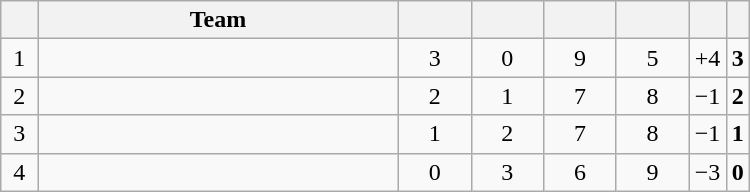<table class="wikitable" style="text-align:center" width="500">
<tr>
<th width="5%"></th>
<th width="50%">Team</th>
<th width="10%"></th>
<th width="10%"></th>
<th width="10%"></th>
<th width="10%"></th>
<th width="10%"></th>
<th width="10%"></th>
</tr>
<tr>
<td>1</td>
<td style="text-align:left"></td>
<td>3</td>
<td>0</td>
<td>9</td>
<td>5</td>
<td>+4</td>
<td><strong>3</strong></td>
</tr>
<tr>
<td>2</td>
<td style="text-align:left"></td>
<td>2</td>
<td>1</td>
<td>7</td>
<td>8</td>
<td>−1</td>
<td><strong>2</strong></td>
</tr>
<tr>
<td>3</td>
<td style="text-align:left"></td>
<td>1</td>
<td>2</td>
<td>7</td>
<td>8</td>
<td>−1</td>
<td><strong>1</strong></td>
</tr>
<tr>
<td>4</td>
<td style="text-align:left"></td>
<td>0</td>
<td>3</td>
<td>6</td>
<td>9</td>
<td>−3</td>
<td><strong>0</strong></td>
</tr>
</table>
